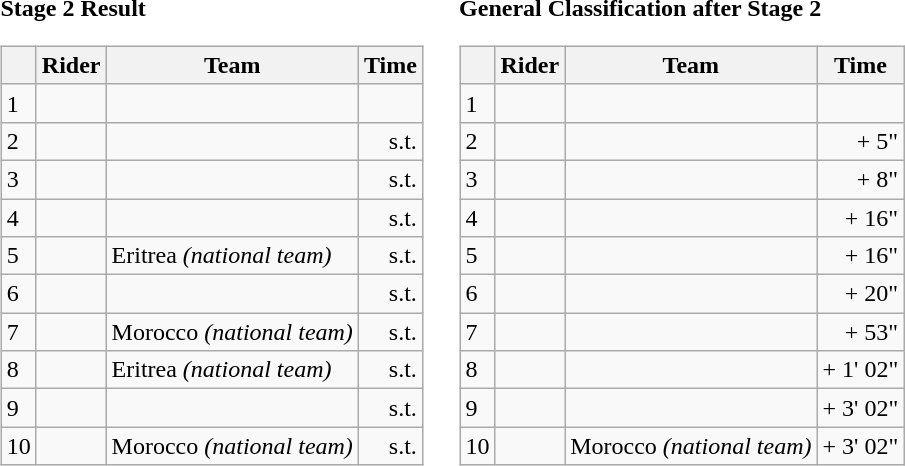<table>
<tr>
<td><strong>Stage 2 Result</strong><br><table class="wikitable">
<tr>
<th></th>
<th>Rider</th>
<th>Team</th>
<th>Time</th>
</tr>
<tr>
<td>1</td>
<td></td>
<td></td>
<td align="right"></td>
</tr>
<tr>
<td>2</td>
<td> </td>
<td></td>
<td align="right">s.t.</td>
</tr>
<tr>
<td>3</td>
<td></td>
<td></td>
<td align="right">s.t.</td>
</tr>
<tr>
<td>4</td>
<td></td>
<td></td>
<td align="right">s.t.</td>
</tr>
<tr>
<td>5</td>
<td></td>
<td>Eritrea <em>(national team)</em></td>
<td align="right">s.t.</td>
</tr>
<tr>
<td>6</td>
<td></td>
<td></td>
<td align="right">s.t.</td>
</tr>
<tr>
<td>7</td>
<td></td>
<td>Morocco <em>(national team)</em></td>
<td align="right">s.t.</td>
</tr>
<tr>
<td>8</td>
<td></td>
<td>Eritrea <em>(national team)</em></td>
<td align="right">s.t.</td>
</tr>
<tr>
<td>9</td>
<td> </td>
<td></td>
<td align="right">s.t.</td>
</tr>
<tr>
<td>10</td>
<td></td>
<td>Morocco <em>(national team)</em></td>
<td align="right">s.t.</td>
</tr>
</table>
</td>
<td></td>
<td><strong>General Classification after Stage 2</strong><br><table class="wikitable">
<tr>
<th></th>
<th>Rider</th>
<th>Team</th>
<th>Time</th>
</tr>
<tr>
<td>1</td>
<td> </td>
<td></td>
<td align="right"></td>
</tr>
<tr>
<td>2</td>
<td></td>
<td></td>
<td align="right">+ 5"</td>
</tr>
<tr>
<td>3</td>
<td></td>
<td></td>
<td align="right">+ 8"</td>
</tr>
<tr>
<td>4</td>
<td></td>
<td></td>
<td align="right">+ 16"</td>
</tr>
<tr>
<td>5</td>
<td></td>
<td></td>
<td align="right">+ 16"</td>
</tr>
<tr>
<td>6</td>
<td></td>
<td></td>
<td align="right">+ 20"</td>
</tr>
<tr>
<td>7</td>
<td></td>
<td></td>
<td align="right">+ 53"</td>
</tr>
<tr>
<td>8</td>
<td> </td>
<td></td>
<td align="right">+ 1' 02"</td>
</tr>
<tr>
<td>9</td>
<td></td>
<td></td>
<td align="right">+ 3' 02"</td>
</tr>
<tr>
<td>10</td>
<td></td>
<td>Morocco <em>(national team)</em></td>
<td align="right">+ 3' 02"</td>
</tr>
</table>
</td>
</tr>
</table>
